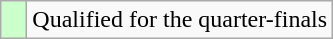<table class="wikitable">
<tr>
<td width=10px bgcolor="#ccffcc"></td>
<td>Qualified for the quarter-finals</td>
</tr>
</table>
